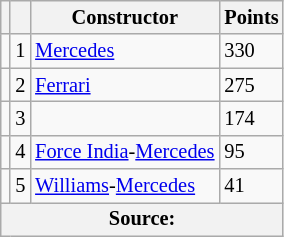<table class="wikitable" style="font-size: 85%;">
<tr>
<th></th>
<th></th>
<th>Constructor</th>
<th>Points</th>
</tr>
<tr>
<td align="left"></td>
<td align="center">1</td>
<td> <a href='#'>Mercedes</a></td>
<td align="left">330</td>
</tr>
<tr>
<td align="left"></td>
<td align="center">2</td>
<td> <a href='#'>Ferrari</a></td>
<td align="left">275</td>
</tr>
<tr>
<td align="left"></td>
<td align="center">3</td>
<td></td>
<td align="left">174</td>
</tr>
<tr>
<td align="left"></td>
<td align="center">4</td>
<td> <a href='#'>Force India</a>-<a href='#'>Mercedes</a></td>
<td align="left">95</td>
</tr>
<tr>
<td align="left"></td>
<td align="center">5</td>
<td> <a href='#'>Williams</a>-<a href='#'>Mercedes</a></td>
<td align="left">41</td>
</tr>
<tr>
<th colspan=4>Source: </th>
</tr>
</table>
